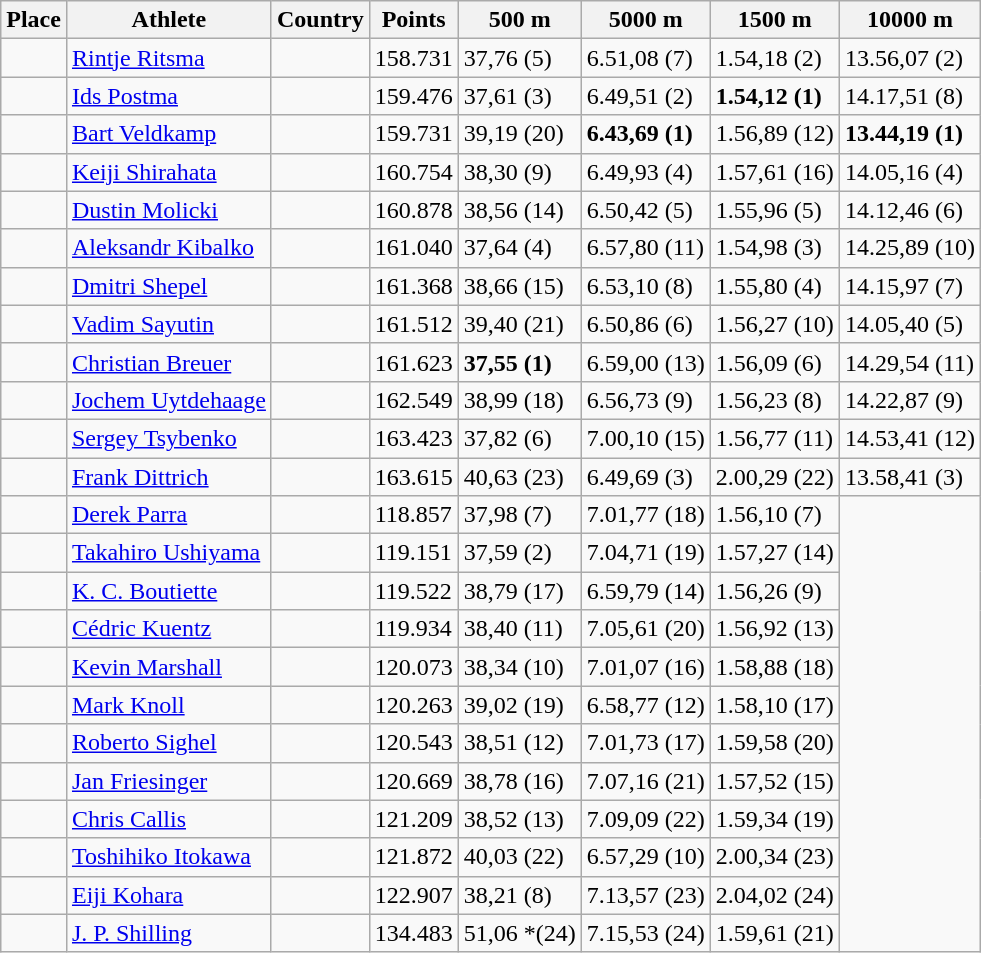<table class="wikitable sortable">
<tr>
<th>Place</th>
<th>Athlete</th>
<th>Country</th>
<th>Points</th>
<th>500 m</th>
<th>5000 m</th>
<th>1500 m</th>
<th>10000 m</th>
</tr>
<tr>
<td></td>
<td><a href='#'>Rintje Ritsma</a></td>
<td></td>
<td>158.731</td>
<td>37,76 (5)</td>
<td>6.51,08 (7)</td>
<td>1.54,18 (2)</td>
<td>13.56,07 (2)</td>
</tr>
<tr>
<td></td>
<td><a href='#'>Ids Postma</a></td>
<td></td>
<td>159.476</td>
<td>37,61 (3)</td>
<td>6.49,51 (2)</td>
<td><strong>1.54,12 (1)</strong></td>
<td>14.17,51 (8)</td>
</tr>
<tr>
<td></td>
<td><a href='#'>Bart Veldkamp</a></td>
<td></td>
<td>159.731</td>
<td>39,19 (20)</td>
<td><strong>6.43,69 (1)</strong></td>
<td>1.56,89 (12)</td>
<td><strong>13.44,19 (1)</strong></td>
</tr>
<tr>
<td></td>
<td><a href='#'>Keiji Shirahata</a></td>
<td></td>
<td>160.754</td>
<td>38,30 (9)</td>
<td>6.49,93 (4)</td>
<td>1.57,61 (16)</td>
<td>14.05,16 (4)</td>
</tr>
<tr>
<td></td>
<td><a href='#'>Dustin Molicki</a></td>
<td></td>
<td>160.878</td>
<td>38,56 (14)</td>
<td>6.50,42 (5)</td>
<td>1.55,96 (5)</td>
<td>14.12,46 (6)</td>
</tr>
<tr>
<td></td>
<td><a href='#'>Aleksandr Kibalko</a></td>
<td></td>
<td>161.040</td>
<td>37,64 (4)</td>
<td>6.57,80 (11)</td>
<td>1.54,98 (3)</td>
<td>14.25,89 (10)</td>
</tr>
<tr>
<td></td>
<td><a href='#'>Dmitri Shepel</a></td>
<td></td>
<td>161.368</td>
<td>38,66 (15)</td>
<td>6.53,10 (8)</td>
<td>1.55,80 (4)</td>
<td>14.15,97 (7)</td>
</tr>
<tr>
<td></td>
<td><a href='#'>Vadim Sayutin</a></td>
<td></td>
<td>161.512</td>
<td>39,40 (21)</td>
<td>6.50,86 (6)</td>
<td>1.56,27 (10)</td>
<td>14.05,40 (5)</td>
</tr>
<tr>
<td></td>
<td><a href='#'>Christian Breuer</a></td>
<td></td>
<td>161.623</td>
<td><strong>37,55 (1)</strong></td>
<td>6.59,00 (13)</td>
<td>1.56,09 (6)</td>
<td>14.29,54 (11)</td>
</tr>
<tr>
<td></td>
<td><a href='#'>Jochem Uytdehaage</a></td>
<td></td>
<td>162.549</td>
<td>38,99 (18)</td>
<td>6.56,73 (9)</td>
<td>1.56,23 (8)</td>
<td>14.22,87 (9)</td>
</tr>
<tr>
<td></td>
<td><a href='#'>Sergey Tsybenko</a></td>
<td></td>
<td>163.423</td>
<td>37,82 (6)</td>
<td>7.00,10 (15)</td>
<td>1.56,77 (11)</td>
<td>14.53,41 (12)</td>
</tr>
<tr>
<td></td>
<td><a href='#'>Frank Dittrich</a></td>
<td></td>
<td>163.615</td>
<td>40,63 (23)</td>
<td>6.49,69 (3)</td>
<td>2.00,29 (22)</td>
<td>13.58,41 (3)</td>
</tr>
<tr>
<td></td>
<td><a href='#'>Derek Parra</a></td>
<td></td>
<td>118.857</td>
<td>37,98 (7)</td>
<td>7.01,77 (18)</td>
<td>1.56,10 (7)</td>
</tr>
<tr>
<td></td>
<td><a href='#'>Takahiro Ushiyama</a></td>
<td></td>
<td>119.151</td>
<td>37,59 (2)</td>
<td>7.04,71 (19)</td>
<td>1.57,27 (14)</td>
</tr>
<tr>
<td></td>
<td><a href='#'>K. C. Boutiette</a></td>
<td></td>
<td>119.522</td>
<td>38,79 (17)</td>
<td>6.59,79 (14)</td>
<td>1.56,26 (9)</td>
</tr>
<tr>
<td></td>
<td><a href='#'>Cédric Kuentz</a></td>
<td></td>
<td>119.934</td>
<td>38,40 (11)</td>
<td>7.05,61 (20)</td>
<td>1.56,92 (13)</td>
</tr>
<tr>
<td></td>
<td><a href='#'>Kevin Marshall</a></td>
<td></td>
<td>120.073</td>
<td>38,34 (10)</td>
<td>7.01,07 (16)</td>
<td>1.58,88 (18)</td>
</tr>
<tr>
<td></td>
<td><a href='#'>Mark Knoll</a></td>
<td></td>
<td>120.263</td>
<td>39,02 (19)</td>
<td>6.58,77 (12)</td>
<td>1.58,10 (17)</td>
</tr>
<tr>
<td></td>
<td><a href='#'>Roberto Sighel</a></td>
<td></td>
<td>120.543</td>
<td>38,51 (12)</td>
<td>7.01,73 (17)</td>
<td>1.59,58 (20)</td>
</tr>
<tr>
<td></td>
<td><a href='#'>Jan Friesinger</a></td>
<td></td>
<td>120.669</td>
<td>38,78 (16)</td>
<td>7.07,16 (21)</td>
<td>1.57,52 (15)</td>
</tr>
<tr>
<td></td>
<td><a href='#'>Chris Callis</a></td>
<td></td>
<td>121.209</td>
<td>38,52 (13)</td>
<td>7.09,09 (22)</td>
<td>1.59,34 (19)</td>
</tr>
<tr>
<td></td>
<td><a href='#'>Toshihiko Itokawa</a></td>
<td></td>
<td>121.872</td>
<td>40,03 (22)</td>
<td>6.57,29 (10)</td>
<td>2.00,34 (23)</td>
</tr>
<tr>
<td></td>
<td><a href='#'>Eiji Kohara</a></td>
<td></td>
<td>122.907</td>
<td>38,21 (8)</td>
<td>7.13,57 (23)</td>
<td>2.04,02 (24)</td>
</tr>
<tr>
<td></td>
<td><a href='#'>J. P. Shilling</a></td>
<td></td>
<td>134.483</td>
<td>51,06 *(24)</td>
<td>7.15,53 (24)</td>
<td>1.59,61 (21)</td>
</tr>
</table>
